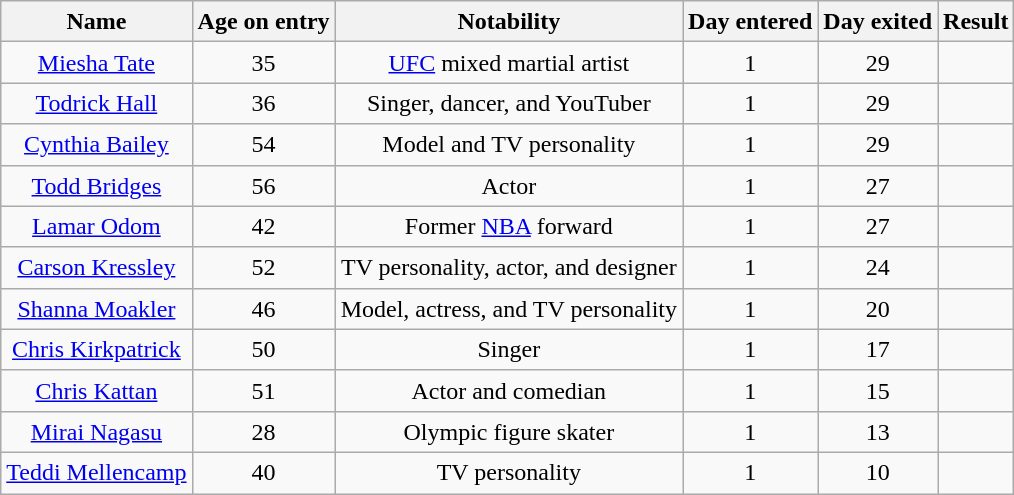<table class="wikitable sortable" style="text-align:center; line-height:20px; width:auto;" >
<tr>
<th scope="col">Name</th>
<th scope="col">Age on entry</th>
<th scope="col" class="unsortable">Notability</th>
<th scope="col">Day entered</th>
<th scope="col">Day exited</th>
<th scope="col">Result</th>
</tr>
<tr>
<td><a href='#'>Miesha Tate</a></td>
<td>35</td>
<td><a href='#'>UFC</a> mixed martial artist</td>
<td>1</td>
<td>29</td>
<td></td>
</tr>
<tr>
<td><a href='#'>Todrick Hall</a></td>
<td>36</td>
<td>Singer, dancer, and YouTuber</td>
<td>1</td>
<td>29</td>
<td></td>
</tr>
<tr>
<td><a href='#'>Cynthia Bailey</a></td>
<td>54</td>
<td>Model and TV personality</td>
<td>1</td>
<td>29</td>
<td></td>
</tr>
<tr>
<td><a href='#'>Todd Bridges</a></td>
<td>56</td>
<td>Actor</td>
<td>1</td>
<td>27</td>
<td></td>
</tr>
<tr>
<td><a href='#'>Lamar Odom</a></td>
<td>42</td>
<td>Former <a href='#'>NBA</a> forward</td>
<td>1</td>
<td>27</td>
<td></td>
</tr>
<tr>
<td><a href='#'>Carson Kressley</a></td>
<td>52</td>
<td>TV personality, actor, and designer</td>
<td>1</td>
<td>24</td>
<td></td>
</tr>
<tr>
<td><a href='#'>Shanna Moakler</a></td>
<td>46</td>
<td>Model, actress, and TV personality</td>
<td>1</td>
<td>20</td>
<td></td>
</tr>
<tr>
<td><a href='#'>Chris Kirkpatrick</a></td>
<td>50</td>
<td>Singer</td>
<td>1</td>
<td>17</td>
<td></td>
</tr>
<tr>
<td><a href='#'>Chris Kattan</a></td>
<td>51</td>
<td>Actor and comedian</td>
<td>1</td>
<td>15</td>
<td></td>
</tr>
<tr>
<td><a href='#'>Mirai Nagasu</a></td>
<td>28</td>
<td>Olympic figure skater</td>
<td>1</td>
<td>13</td>
<td></td>
</tr>
<tr>
<td><a href='#'>Teddi Mellencamp</a></td>
<td>40</td>
<td>TV personality</td>
<td>1</td>
<td>10</td>
<td></td>
</tr>
</table>
